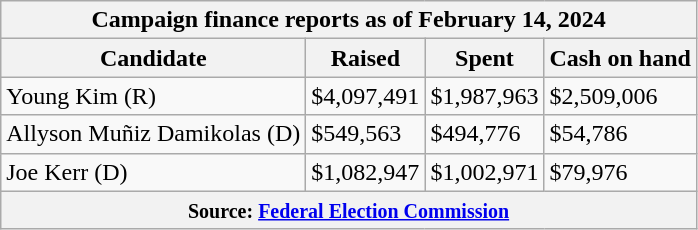<table class="wikitable sortable">
<tr>
<th colspan=4>Campaign finance reports as of February 14, 2024</th>
</tr>
<tr style="text-align:center;">
<th>Candidate</th>
<th>Raised</th>
<th>Spent</th>
<th>Cash on hand</th>
</tr>
<tr>
<td>Young Kim (R)</td>
<td>$4,097,491</td>
<td>$1,987,963</td>
<td>$2,509,006</td>
</tr>
<tr>
<td>Allyson Muñiz Damikolas (D)</td>
<td>$549,563</td>
<td>$494,776</td>
<td>$54,786</td>
</tr>
<tr>
<td>Joe Kerr (D)</td>
<td>$1,082,947</td>
<td>$1,002,971</td>
<td>$79,976</td>
</tr>
<tr>
<th colspan="4"><small>Source: <a href='#'>Federal Election Commission</a></small></th>
</tr>
</table>
